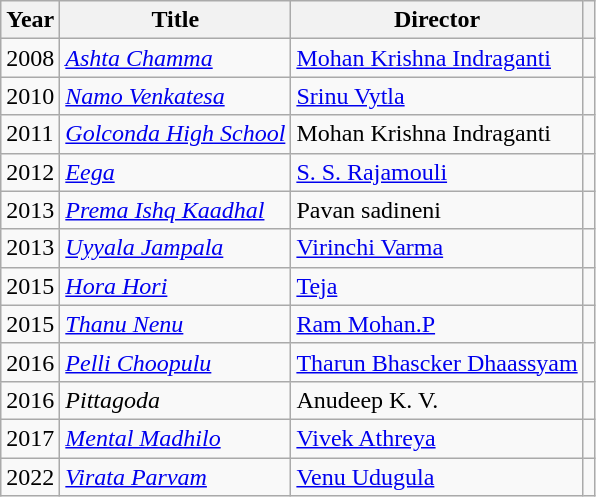<table class="wikitable sortable">
<tr>
<th>Year</th>
<th>Title</th>
<th>Director</th>
<th class="unsortable"></th>
</tr>
<tr>
<td>2008</td>
<td><em><a href='#'>Ashta Chamma</a></em></td>
<td><a href='#'>Mohan Krishna Indraganti</a></td>
<td></td>
</tr>
<tr>
<td>2010</td>
<td><em><a href='#'>Namo Venkatesa</a></em></td>
<td><a href='#'>Srinu Vytla</a></td>
<td></td>
</tr>
<tr>
<td>2011</td>
<td><em><a href='#'>Golconda High School</a></em></td>
<td>Mohan Krishna Indraganti</td>
<td></td>
</tr>
<tr>
<td>2012</td>
<td><em><a href='#'>Eega</a></em></td>
<td><a href='#'>S. S. Rajamouli</a></td>
<td></td>
</tr>
<tr>
<td>2013</td>
<td><em><a href='#'>Prema Ishq Kaadhal</a></em></td>
<td>Pavan sadineni</td>
<td></td>
</tr>
<tr>
<td>2013</td>
<td><em><a href='#'>Uyyala Jampala</a></em></td>
<td><a href='#'>Virinchi Varma</a></td>
<td></td>
</tr>
<tr>
<td>2015</td>
<td><em><a href='#'>Hora Hori</a></em></td>
<td><a href='#'>Teja</a></td>
<td></td>
</tr>
<tr>
<td>2015</td>
<td><em><a href='#'>Thanu Nenu</a></em></td>
<td><a href='#'>Ram Mohan.P</a></td>
<td></td>
</tr>
<tr>
<td>2016</td>
<td><em><a href='#'>Pelli Choopulu</a></em></td>
<td><a href='#'>Tharun Bhascker Dhaassyam</a></td>
<td></td>
</tr>
<tr>
<td>2016</td>
<td><em>Pittagoda</em></td>
<td>Anudeep K. V.</td>
<td></td>
</tr>
<tr>
<td>2017</td>
<td><em><a href='#'>Mental Madhilo</a></em></td>
<td><a href='#'>Vivek Athreya</a></td>
<td></td>
</tr>
<tr>
<td>2022</td>
<td><em><a href='#'>Virata Parvam</a></em></td>
<td><a href='#'>Venu Udugula</a></td>
<td></td>
</tr>
</table>
